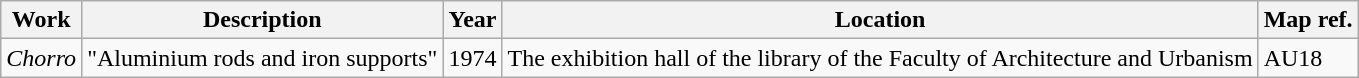<table class="wikitable">
<tr>
<th>Work</th>
<th>Description</th>
<th>Year</th>
<th>Location</th>
<th>Map ref.</th>
</tr>
<tr>
<td><em>Chorro</em></td>
<td>"Aluminium rods and iron supports"</td>
<td>1974</td>
<td>The exhibition hall of the library of the Faculty of Architecture and Urbanism</td>
<td>AU18</td>
</tr>
</table>
